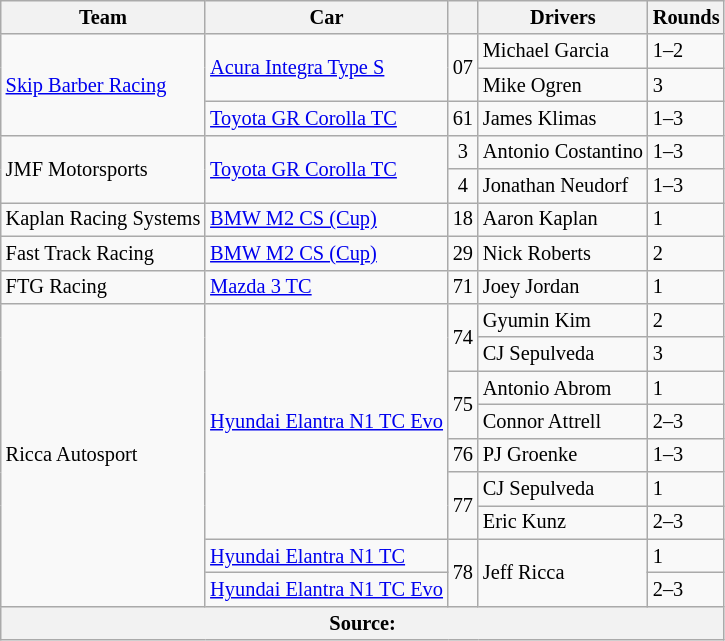<table class="wikitable" style="font-size:85%;">
<tr>
<th>Team</th>
<th>Car</th>
<th></th>
<th>Drivers</th>
<th>Rounds</th>
</tr>
<tr>
<td rowspan="3"> <a href='#'>Skip Barber Racing</a></td>
<td rowspan="2"><a href='#'>Acura Integra Type S</a></td>
<td rowspan="2" align="center">07</td>
<td> Michael Garcia</td>
<td>1–2</td>
</tr>
<tr>
<td> Mike Ogren</td>
<td>3</td>
</tr>
<tr>
<td><a href='#'>Toyota GR Corolla TC</a></td>
<td align="center">61</td>
<td> James Klimas</td>
<td>1–3</td>
</tr>
<tr>
<td rowspan="2"> JMF Motorsports</td>
<td rowspan="2"><a href='#'>Toyota GR Corolla TC</a></td>
<td align="center">3</td>
<td> Antonio Costantino</td>
<td>1–3</td>
</tr>
<tr>
<td align="center">4</td>
<td> Jonathan Neudorf</td>
<td>1–3</td>
</tr>
<tr>
<td> Kaplan Racing Systems</td>
<td><a href='#'>BMW M2 CS (Cup)</a></td>
<td align="center">18</td>
<td> Aaron Kaplan</td>
<td>1</td>
</tr>
<tr>
<td> Fast Track Racing</td>
<td><a href='#'>BMW M2 CS (Cup)</a></td>
<td align="center">29</td>
<td> Nick Roberts</td>
<td>2</td>
</tr>
<tr>
<td> FTG Racing</td>
<td><a href='#'>Mazda 3 TC</a></td>
<td align="center">71</td>
<td> Joey Jordan</td>
<td>1</td>
</tr>
<tr>
<td rowspan="9"> Ricca Autosport</td>
<td rowspan="7"><a href='#'>Hyundai Elantra N1 TC Evo</a></td>
<td rowspan="2" align="center">74</td>
<td> Gyumin Kim</td>
<td>2</td>
</tr>
<tr>
<td> CJ Sepulveda</td>
<td>3</td>
</tr>
<tr>
<td rowspan="2" align="center">75</td>
<td> Antonio Abrom</td>
<td>1</td>
</tr>
<tr>
<td> Connor Attrell</td>
<td>2–3</td>
</tr>
<tr>
<td align="center">76</td>
<td> PJ Groenke</td>
<td>1–3</td>
</tr>
<tr>
<td rowspan="2" align="center">77</td>
<td> CJ Sepulveda</td>
<td>1</td>
</tr>
<tr>
<td> Eric Kunz</td>
<td>2–3</td>
</tr>
<tr>
<td><a href='#'>Hyundai Elantra N1 TC</a></td>
<td rowspan="2" align="center">78</td>
<td rowspan="2"> Jeff Ricca</td>
<td nowrap="">1</td>
</tr>
<tr>
<td><a href='#'>Hyundai Elantra N1 TC Evo</a></td>
<td>2–3</td>
</tr>
<tr>
<th colspan="5">Source:</th>
</tr>
</table>
